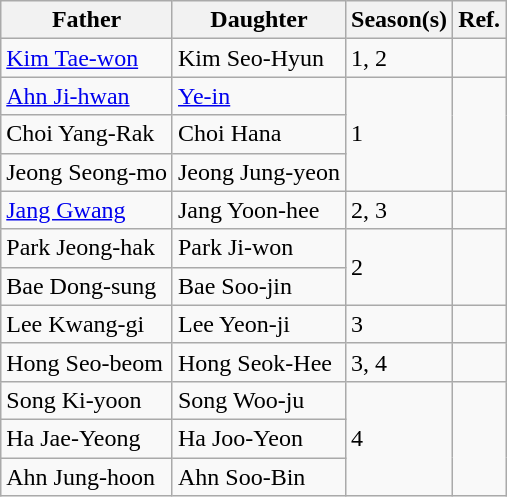<table class=wikitable>
<tr>
<th>Father</th>
<th>Daughter</th>
<th>Season(s)</th>
<th>Ref.</th>
</tr>
<tr>
<td><a href='#'>Kim Tae-won</a></td>
<td>Kim Seo-Hyun</td>
<td>1, 2</td>
<td></td>
</tr>
<tr>
<td><a href='#'>Ahn Ji-hwan</a></td>
<td><a href='#'>Ye-in</a></td>
<td rowspan="3">1</td>
<td rowspan="3"></td>
</tr>
<tr>
<td>Choi Yang-Rak</td>
<td>Choi Hana</td>
</tr>
<tr>
<td>Jeong Seong-mo</td>
<td>Jeong Jung-yeon</td>
</tr>
<tr>
<td><a href='#'>Jang Gwang</a></td>
<td>Jang Yoon-hee</td>
<td>2, 3</td>
<td></td>
</tr>
<tr>
<td>Park Jeong-hak</td>
<td>Park Ji-won</td>
<td rowspan="2">2</td>
<td rowspan="2"></td>
</tr>
<tr>
<td>Bae Dong-sung</td>
<td>Bae Soo-jin</td>
</tr>
<tr>
<td>Lee Kwang-gi</td>
<td>Lee Yeon-ji</td>
<td>3</td>
<td></td>
</tr>
<tr>
<td>Hong Seo-beom</td>
<td>Hong Seok-Hee</td>
<td>3, 4</td>
<td></td>
</tr>
<tr>
<td>Song Ki-yoon</td>
<td>Song Woo-ju</td>
<td rowspan="3">4</td>
<td rowspan="3"></td>
</tr>
<tr>
<td>Ha Jae-Yeong</td>
<td>Ha Joo-Yeon</td>
</tr>
<tr>
<td>Ahn Jung-hoon</td>
<td>Ahn Soo-Bin</td>
</tr>
</table>
